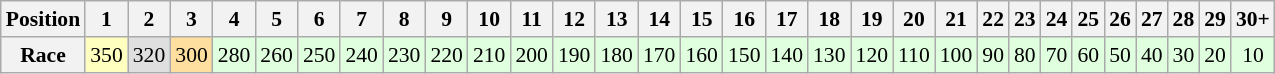<table class="wikitable" style="font-size: 90%; text-align:center">
<tr>
<th>Position</th>
<th>1</th>
<th>2</th>
<th>3</th>
<th>4</th>
<th>5</th>
<th>6</th>
<th>7</th>
<th>8</th>
<th>9</th>
<th>10</th>
<th>11</th>
<th>12</th>
<th>13</th>
<th>14</th>
<th>15</th>
<th>16</th>
<th>17</th>
<th>18</th>
<th>19</th>
<th>20</th>
<th>21</th>
<th>22</th>
<th>23</th>
<th>24</th>
<th>25</th>
<th>26</th>
<th>27</th>
<th>28</th>
<th>29</th>
<th>30+</th>
</tr>
<tr>
<th>Race</th>
<td style="background:#ffffbf;">350</td>
<td style="background:#dfdfdf;">320</td>
<td style="background:#ffdf9f;">300</td>
<td style="background:#dfffdf;">280</td>
<td style="background:#dfffdf;">260</td>
<td style="background:#dfffdf;">250</td>
<td style="background:#dfffdf;">240</td>
<td style="background:#dfffdf;">230</td>
<td style="background:#dfffdf;">220</td>
<td style="background:#dfffdf;">210</td>
<td style="background:#dfffdf;">200</td>
<td style="background:#dfffdf;">190</td>
<td style="background:#dfffdf;">180</td>
<td style="background:#dfffdf;">170</td>
<td style="background:#dfffdf;">160</td>
<td style="background:#dfffdf;">150</td>
<td style="background:#dfffdf;">140</td>
<td style="background:#dfffdf;">130</td>
<td style="background:#dfffdf;">120</td>
<td style="background:#dfffdf;">110</td>
<td style="background:#dfffdf;">100</td>
<td style="background:#dfffdf;">90</td>
<td style="background:#dfffdf;">80</td>
<td style="background:#dfffdf;">70</td>
<td style="background:#dfffdf;">60</td>
<td style="background:#dfffdf;">50</td>
<td style="background:#dfffdf;">40</td>
<td style="background:#dfffdf;">30</td>
<td style="background:#dfffdf;">20</td>
<td style="background:#dfffdf;">10</td>
</tr>
</table>
